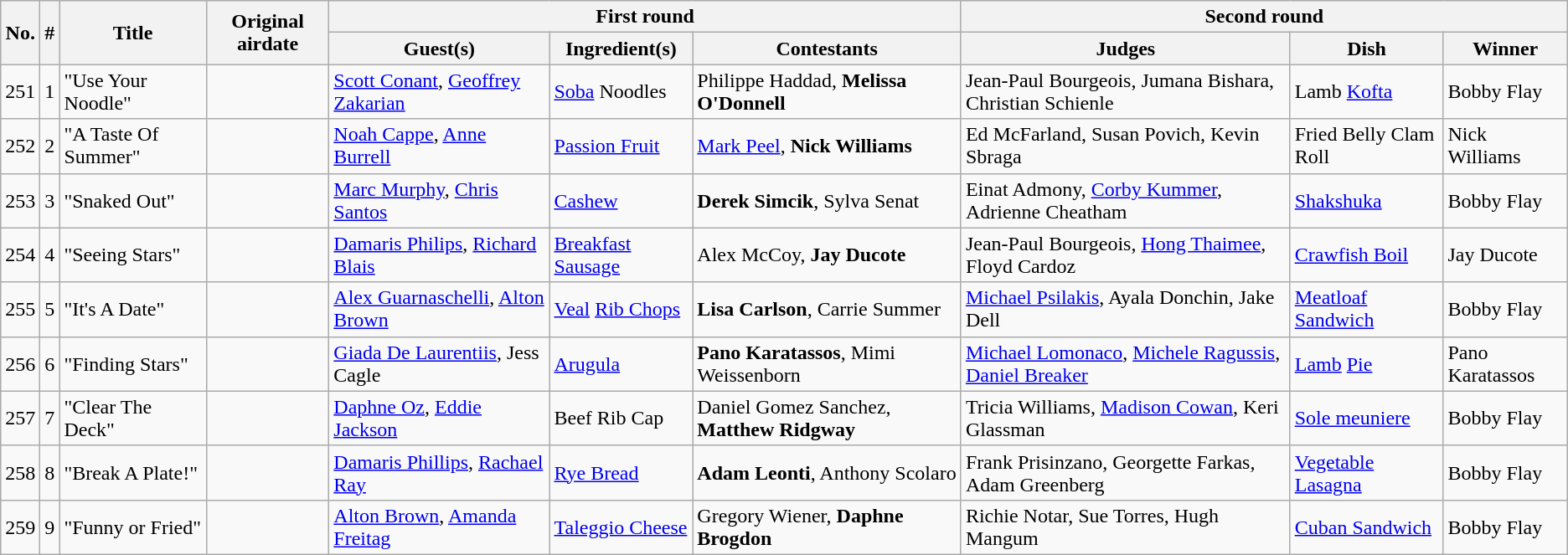<table class="wikitable">
<tr>
<th rowspan="2">No.</th>
<th rowspan="2">#</th>
<th rowspan="2">Title</th>
<th rowspan="2">Original airdate</th>
<th colspan="3">First round</th>
<th colspan="3">Second round</th>
</tr>
<tr>
<th>Guest(s)</th>
<th>Ingredient(s)</th>
<th>Contestants</th>
<th>Judges</th>
<th>Dish</th>
<th>Winner</th>
</tr>
<tr>
<td>251</td>
<td>1</td>
<td>"Use Your Noodle"</td>
<td></td>
<td><a href='#'>Scott Conant</a>, <a href='#'>Geoffrey Zakarian</a></td>
<td><a href='#'>Soba</a> Noodles</td>
<td>Philippe Haddad, <strong>Melissa O'Donnell</strong></td>
<td>Jean-Paul Bourgeois, Jumana Bishara, Christian Schienle</td>
<td>Lamb <a href='#'>Kofta</a></td>
<td>Bobby Flay</td>
</tr>
<tr>
<td>252</td>
<td>2</td>
<td>"A Taste Of Summer"</td>
<td></td>
<td><a href='#'>Noah Cappe</a>, <a href='#'>Anne Burrell</a></td>
<td><a href='#'>Passion Fruit</a></td>
<td><a href='#'>Mark Peel</a>, <strong>Nick Williams</strong></td>
<td>Ed McFarland, Susan Povich, Kevin Sbraga</td>
<td>Fried Belly Clam Roll</td>
<td>Nick Williams</td>
</tr>
<tr>
<td>253</td>
<td>3</td>
<td>"Snaked Out"</td>
<td></td>
<td><a href='#'>Marc Murphy</a>, <a href='#'>Chris Santos</a></td>
<td><a href='#'>Cashew</a></td>
<td><strong>Derek Simcik</strong>, Sylva Senat</td>
<td>Einat Admony, <a href='#'>Corby Kummer</a>, Adrienne Cheatham</td>
<td><a href='#'>Shakshuka</a></td>
<td>Bobby Flay</td>
</tr>
<tr>
<td>254</td>
<td>4</td>
<td>"Seeing Stars"</td>
<td></td>
<td><a href='#'>Damaris Philips</a>, <a href='#'>Richard Blais</a></td>
<td><a href='#'>Breakfast Sausage</a></td>
<td>Alex McCoy, <strong>Jay Ducote</strong></td>
<td>Jean-Paul Bourgeois, <a href='#'>Hong Thaimee</a>, Floyd Cardoz</td>
<td><a href='#'>Crawfish Boil</a></td>
<td>Jay Ducote</td>
</tr>
<tr>
<td>255</td>
<td>5</td>
<td>"It's A Date"</td>
<td></td>
<td><a href='#'>Alex Guarnaschelli</a>, <a href='#'>Alton Brown</a></td>
<td><a href='#'>Veal</a> <a href='#'>Rib Chops</a></td>
<td><strong>Lisa Carlson</strong>, Carrie Summer</td>
<td><a href='#'>Michael Psilakis</a>, Ayala Donchin, Jake Dell</td>
<td><a href='#'>Meatloaf</a> <a href='#'>Sandwich</a></td>
<td>Bobby Flay</td>
</tr>
<tr>
<td>256</td>
<td>6</td>
<td>"Finding Stars"</td>
<td></td>
<td><a href='#'>Giada De Laurentiis</a>, Jess Cagle</td>
<td><a href='#'>Arugula</a></td>
<td><strong>Pano Karatassos</strong>, Mimi Weissenborn</td>
<td><a href='#'>Michael Lomonaco</a>, <a href='#'>Michele Ragussis</a>, <a href='#'>Daniel Breaker</a></td>
<td><a href='#'>Lamb</a> <a href='#'>Pie</a></td>
<td>Pano Karatassos</td>
</tr>
<tr>
<td>257</td>
<td>7</td>
<td>"Clear The Deck"</td>
<td></td>
<td><a href='#'>Daphne Oz</a>, <a href='#'>Eddie Jackson</a></td>
<td>Beef Rib Cap</td>
<td>Daniel Gomez Sanchez, <strong>Matthew Ridgway</strong></td>
<td>Tricia Williams, <a href='#'>Madison Cowan</a>, Keri Glassman</td>
<td><a href='#'>Sole meuniere</a></td>
<td>Bobby Flay</td>
</tr>
<tr>
<td>258</td>
<td>8</td>
<td>"Break A Plate!"</td>
<td></td>
<td><a href='#'>Damaris Phillips</a>, <a href='#'>Rachael Ray</a></td>
<td><a href='#'>Rye Bread</a></td>
<td><strong>Adam Leonti</strong>, Anthony Scolaro</td>
<td>Frank Prisinzano, Georgette Farkas, Adam Greenberg</td>
<td><a href='#'>Vegetable</a> <a href='#'>Lasagna</a></td>
<td>Bobby Flay</td>
</tr>
<tr>
<td>259</td>
<td>9</td>
<td>"Funny or Fried"</td>
<td></td>
<td><a href='#'>Alton Brown</a>, <a href='#'>Amanda Freitag</a></td>
<td><a href='#'>Taleggio Cheese</a></td>
<td>Gregory Wiener, <strong>Daphne Brogdon</strong></td>
<td>Richie Notar, Sue Torres, Hugh Mangum</td>
<td><a href='#'>Cuban Sandwich</a></td>
<td>Bobby Flay</td>
</tr>
</table>
